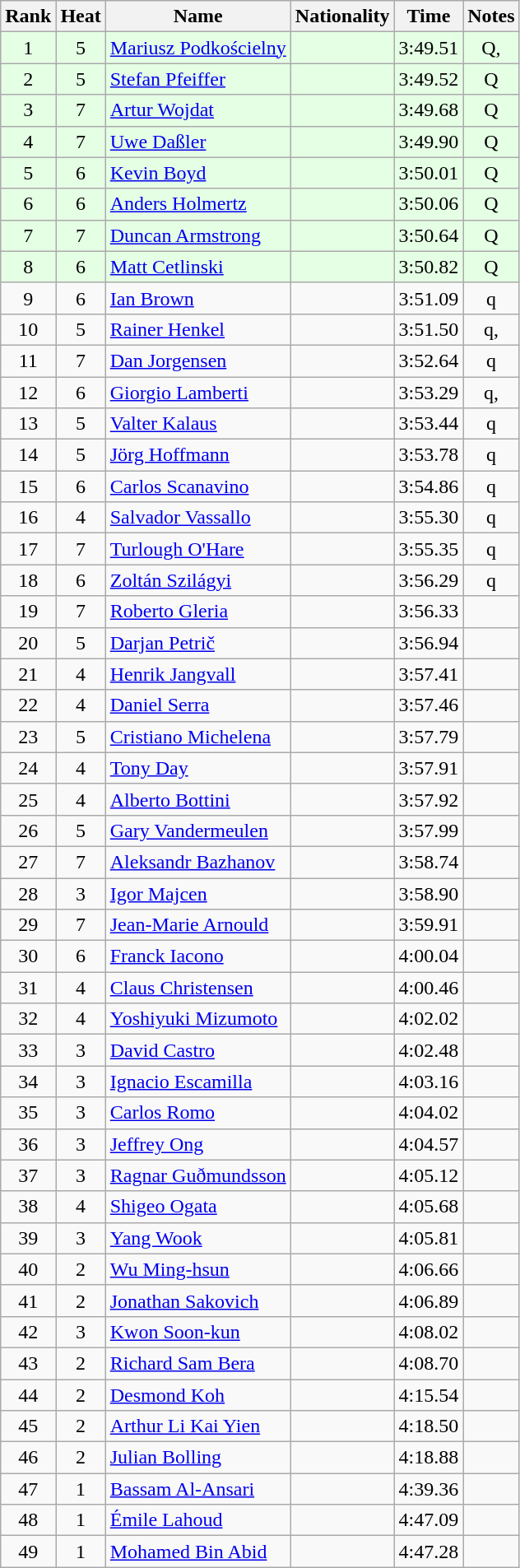<table class="wikitable sortable" style="text-align:center">
<tr bgcolor=e5ffe5>
<th>Rank</th>
<th>Heat</th>
<th>Name</th>
<th>Nationality</th>
<th>Time</th>
<th>Notes</th>
</tr>
<tr bgcolor=e5ffe5>
<td>1</td>
<td>5</td>
<td align=left><a href='#'>Mariusz Podkościelny</a></td>
<td align=left></td>
<td>3:49.51</td>
<td>Q, </td>
</tr>
<tr bgcolor=e5ffe5>
<td>2</td>
<td>5</td>
<td align=left><a href='#'>Stefan Pfeiffer</a></td>
<td align=left></td>
<td>3:49.52</td>
<td>Q</td>
</tr>
<tr bgcolor=e5ffe5>
<td>3</td>
<td>7</td>
<td align=left><a href='#'>Artur Wojdat</a></td>
<td align=left></td>
<td>3:49.68</td>
<td>Q</td>
</tr>
<tr bgcolor=e5ffe5>
<td>4</td>
<td>7</td>
<td align=left><a href='#'>Uwe Daßler</a></td>
<td align=left></td>
<td>3:49.90</td>
<td>Q</td>
</tr>
<tr bgcolor=e5ffe5>
<td>5</td>
<td>6</td>
<td align=left><a href='#'>Kevin Boyd</a></td>
<td align=left></td>
<td>3:50.01</td>
<td>Q</td>
</tr>
<tr bgcolor=e5ffe5>
<td>6</td>
<td>6</td>
<td align=left><a href='#'>Anders Holmertz</a></td>
<td align=left></td>
<td>3:50.06</td>
<td>Q</td>
</tr>
<tr bgcolor=e5ffe5>
<td>7</td>
<td>7</td>
<td align=left><a href='#'>Duncan Armstrong</a></td>
<td align=left></td>
<td>3:50.64</td>
<td>Q</td>
</tr>
<tr bgcolor=e5ffe5>
<td>8</td>
<td>6</td>
<td align=left><a href='#'>Matt Cetlinski</a></td>
<td align=left></td>
<td>3:50.82</td>
<td>Q</td>
</tr>
<tr>
<td>9</td>
<td>6</td>
<td align=left><a href='#'>Ian Brown</a></td>
<td align=left></td>
<td>3:51.09</td>
<td>q</td>
</tr>
<tr>
<td>10</td>
<td>5</td>
<td align=left><a href='#'>Rainer Henkel</a></td>
<td align=left></td>
<td>3:51.50</td>
<td>q, </td>
</tr>
<tr>
<td>11</td>
<td>7</td>
<td align=left><a href='#'>Dan Jorgensen</a></td>
<td align=left></td>
<td>3:52.64</td>
<td>q</td>
</tr>
<tr>
<td>12</td>
<td>6</td>
<td align=left><a href='#'>Giorgio Lamberti</a></td>
<td align=left></td>
<td>3:53.29</td>
<td>q, </td>
</tr>
<tr>
<td>13</td>
<td>5</td>
<td align=left><a href='#'>Valter Kalaus</a></td>
<td align=left></td>
<td>3:53.44</td>
<td>q</td>
</tr>
<tr>
<td>14</td>
<td>5</td>
<td align=left><a href='#'>Jörg Hoffmann</a></td>
<td align=left></td>
<td>3:53.78</td>
<td>q</td>
</tr>
<tr>
<td>15</td>
<td>6</td>
<td align=left><a href='#'>Carlos Scanavino</a></td>
<td align=left></td>
<td>3:54.86</td>
<td>q</td>
</tr>
<tr>
<td>16</td>
<td>4</td>
<td align=left><a href='#'>Salvador Vassallo</a></td>
<td align=left></td>
<td>3:55.30</td>
<td>q</td>
</tr>
<tr>
<td>17</td>
<td>7</td>
<td align=left><a href='#'>Turlough O'Hare</a></td>
<td align=left></td>
<td>3:55.35</td>
<td>q</td>
</tr>
<tr>
<td>18</td>
<td>6</td>
<td align=left><a href='#'>Zoltán Szilágyi</a></td>
<td align=left></td>
<td>3:56.29</td>
<td>q</td>
</tr>
<tr>
<td>19</td>
<td>7</td>
<td align=left><a href='#'>Roberto Gleria</a></td>
<td align=left></td>
<td>3:56.33</td>
<td></td>
</tr>
<tr>
<td>20</td>
<td>5</td>
<td align=left><a href='#'>Darjan Petrič</a></td>
<td align=left></td>
<td>3:56.94</td>
<td></td>
</tr>
<tr>
<td>21</td>
<td>4</td>
<td align=left><a href='#'>Henrik Jangvall</a></td>
<td align=left></td>
<td>3:57.41</td>
<td></td>
</tr>
<tr>
<td>22</td>
<td>4</td>
<td align=left><a href='#'>Daniel Serra</a></td>
<td align=left></td>
<td>3:57.46</td>
<td></td>
</tr>
<tr>
<td>23</td>
<td>5</td>
<td align=left><a href='#'>Cristiano Michelena</a></td>
<td align=left></td>
<td>3:57.79</td>
<td></td>
</tr>
<tr>
<td>24</td>
<td>4</td>
<td align=left><a href='#'>Tony Day</a></td>
<td align=left></td>
<td>3:57.91</td>
<td></td>
</tr>
<tr>
<td>25</td>
<td>4</td>
<td align=left><a href='#'>Alberto Bottini</a></td>
<td align=left></td>
<td>3:57.92</td>
<td></td>
</tr>
<tr>
<td>26</td>
<td>5</td>
<td align=left><a href='#'>Gary Vandermeulen</a></td>
<td align=left></td>
<td>3:57.99</td>
<td></td>
</tr>
<tr>
<td>27</td>
<td>7</td>
<td align=left><a href='#'>Aleksandr Bazhanov</a></td>
<td align=left></td>
<td>3:58.74</td>
<td></td>
</tr>
<tr>
<td>28</td>
<td>3</td>
<td align=left><a href='#'>Igor Majcen</a></td>
<td align=left></td>
<td>3:58.90</td>
<td></td>
</tr>
<tr>
<td>29</td>
<td>7</td>
<td align=left><a href='#'>Jean-Marie Arnould</a></td>
<td align=left></td>
<td>3:59.91</td>
<td></td>
</tr>
<tr>
<td>30</td>
<td>6</td>
<td align=left><a href='#'>Franck Iacono</a></td>
<td align=left></td>
<td>4:00.04</td>
<td></td>
</tr>
<tr>
<td>31</td>
<td>4</td>
<td align=left><a href='#'>Claus Christensen</a></td>
<td align=left></td>
<td>4:00.46</td>
<td></td>
</tr>
<tr>
<td>32</td>
<td>4</td>
<td align=left><a href='#'>Yoshiyuki Mizumoto</a></td>
<td align=left></td>
<td>4:02.02</td>
<td></td>
</tr>
<tr>
<td>33</td>
<td>3</td>
<td align=left><a href='#'>David Castro</a></td>
<td align=left></td>
<td>4:02.48</td>
<td></td>
</tr>
<tr>
<td>34</td>
<td>3</td>
<td align=left><a href='#'>Ignacio Escamilla</a></td>
<td align=left></td>
<td>4:03.16</td>
<td></td>
</tr>
<tr>
<td>35</td>
<td>3</td>
<td align=left><a href='#'>Carlos Romo</a></td>
<td align=left></td>
<td>4:04.02</td>
<td></td>
</tr>
<tr>
<td>36</td>
<td>3</td>
<td align=left><a href='#'>Jeffrey Ong</a></td>
<td align=left></td>
<td>4:04.57</td>
<td></td>
</tr>
<tr>
<td>37</td>
<td>3</td>
<td align=left><a href='#'>Ragnar Guðmundsson</a></td>
<td align=left></td>
<td>4:05.12</td>
<td></td>
</tr>
<tr>
<td>38</td>
<td>4</td>
<td align=left><a href='#'>Shigeo Ogata</a></td>
<td align=left></td>
<td>4:05.68</td>
<td></td>
</tr>
<tr>
<td>39</td>
<td>3</td>
<td align=left><a href='#'>Yang Wook</a></td>
<td align=left></td>
<td>4:05.81</td>
<td></td>
</tr>
<tr>
<td>40</td>
<td>2</td>
<td align=left><a href='#'>Wu Ming-hsun</a></td>
<td align=left></td>
<td>4:06.66</td>
<td></td>
</tr>
<tr>
<td>41</td>
<td>2</td>
<td align=left><a href='#'>Jonathan Sakovich</a></td>
<td align=left></td>
<td>4:06.89</td>
<td></td>
</tr>
<tr>
<td>42</td>
<td>3</td>
<td align=left><a href='#'>Kwon Soon-kun</a></td>
<td align=left></td>
<td>4:08.02</td>
<td></td>
</tr>
<tr>
<td>43</td>
<td>2</td>
<td align=left><a href='#'>Richard Sam Bera</a></td>
<td align=left></td>
<td>4:08.70</td>
<td></td>
</tr>
<tr>
<td>44</td>
<td>2</td>
<td align=left><a href='#'>Desmond Koh</a></td>
<td align=left></td>
<td>4:15.54</td>
<td></td>
</tr>
<tr>
<td>45</td>
<td>2</td>
<td align=left><a href='#'>Arthur Li Kai Yien</a></td>
<td align=left></td>
<td>4:18.50</td>
<td></td>
</tr>
<tr>
<td>46</td>
<td>2</td>
<td align=left><a href='#'>Julian Bolling</a></td>
<td align=left></td>
<td>4:18.88</td>
<td></td>
</tr>
<tr>
<td>47</td>
<td>1</td>
<td align=left><a href='#'>Bassam Al-Ansari</a></td>
<td align=left></td>
<td>4:39.36</td>
<td></td>
</tr>
<tr>
<td>48</td>
<td>1</td>
<td align=left><a href='#'>Émile Lahoud</a></td>
<td align=left></td>
<td>4:47.09</td>
<td></td>
</tr>
<tr>
<td>49</td>
<td>1</td>
<td align=left><a href='#'>Mohamed Bin Abid</a></td>
<td align=left></td>
<td>4:47.28</td>
<td></td>
</tr>
</table>
